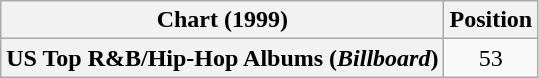<table class="wikitable plainrowheaders" style="text-align:center">
<tr>
<th scope="col">Chart (1999)</th>
<th scope="col">Position</th>
</tr>
<tr>
<th scope="row">US Top R&B/Hip-Hop Albums (<em>Billboard</em>)</th>
<td>53</td>
</tr>
</table>
